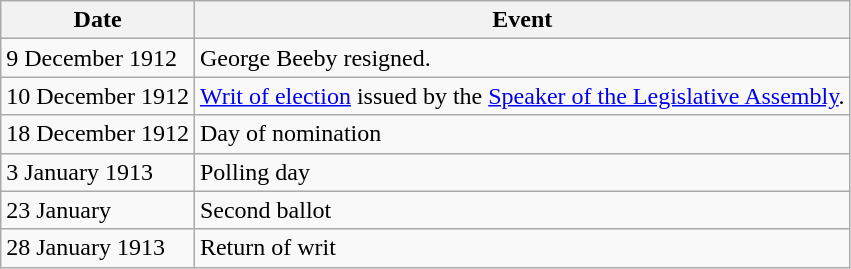<table class="wikitable">
<tr>
<th>Date</th>
<th>Event</th>
</tr>
<tr>
<td>9 December 1912</td>
<td>George Beeby resigned.</td>
</tr>
<tr>
<td>10 December 1912</td>
<td><a href='#'>Writ of election</a> issued by the <a href='#'>Speaker of the Legislative Assembly</a>.</td>
</tr>
<tr>
<td>18 December 1912</td>
<td>Day of nomination</td>
</tr>
<tr>
<td>3 January 1913</td>
<td>Polling day</td>
</tr>
<tr>
<td>23 January</td>
<td>Second ballot</td>
</tr>
<tr>
<td>28 January 1913</td>
<td>Return of writ</td>
</tr>
</table>
